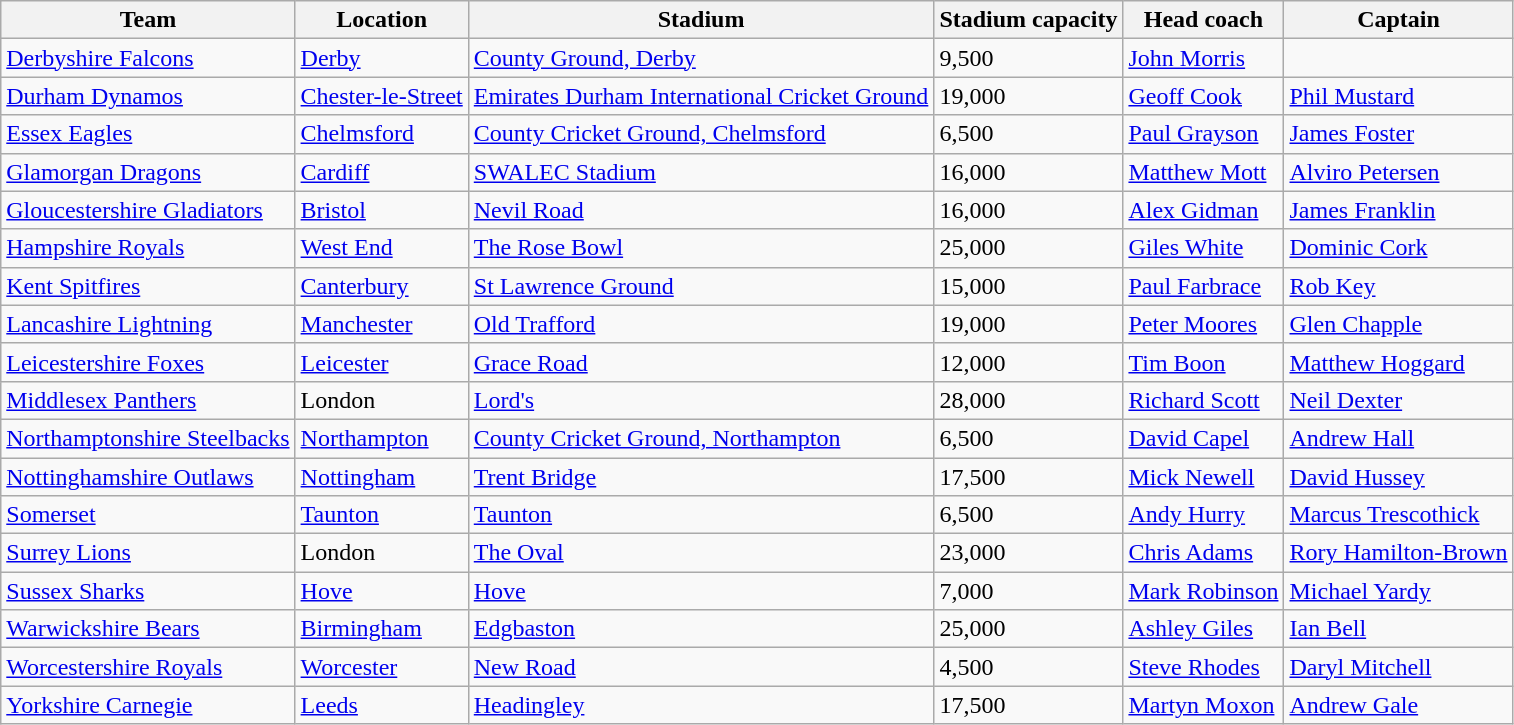<table class="wikitable sortable">
<tr>
<th>Team</th>
<th>Location</th>
<th>Stadium</th>
<th>Stadium capacity</th>
<th>Head coach</th>
<th>Captain</th>
</tr>
<tr>
<td><a href='#'>Derbyshire Falcons</a></td>
<td><a href='#'>Derby</a></td>
<td><a href='#'>County Ground, Derby</a></td>
<td>9,500</td>
<td><a href='#'>John Morris</a></td>
</tr>
<tr>
<td><a href='#'>Durham Dynamos</a></td>
<td><a href='#'>Chester-le-Street</a></td>
<td><a href='#'>Emirates Durham International Cricket Ground</a></td>
<td>19,000</td>
<td><a href='#'>Geoff Cook</a></td>
<td><a href='#'>Phil Mustard</a></td>
</tr>
<tr>
<td><a href='#'>Essex Eagles</a></td>
<td><a href='#'>Chelmsford</a></td>
<td><a href='#'>County Cricket Ground, Chelmsford</a></td>
<td>6,500</td>
<td><a href='#'>Paul Grayson</a></td>
<td><a href='#'>James Foster</a></td>
</tr>
<tr>
<td><a href='#'>Glamorgan Dragons</a></td>
<td><a href='#'>Cardiff</a></td>
<td><a href='#'>SWALEC Stadium</a></td>
<td>16,000</td>
<td><a href='#'>Matthew Mott</a></td>
<td><a href='#'>Alviro Petersen</a></td>
</tr>
<tr>
<td><a href='#'>Gloucestershire Gladiators</a></td>
<td><a href='#'>Bristol</a></td>
<td><a href='#'>Nevil Road</a></td>
<td>16,000</td>
<td><a href='#'>Alex Gidman</a></td>
<td><a href='#'>James Franklin</a></td>
</tr>
<tr>
<td><a href='#'>Hampshire Royals</a></td>
<td><a href='#'>West End</a></td>
<td><a href='#'>The Rose Bowl</a></td>
<td>25,000</td>
<td><a href='#'>Giles White</a></td>
<td><a href='#'>Dominic Cork</a></td>
</tr>
<tr>
<td><a href='#'>Kent Spitfires</a></td>
<td><a href='#'>Canterbury</a></td>
<td><a href='#'>St Lawrence Ground</a></td>
<td>15,000</td>
<td><a href='#'>Paul Farbrace</a></td>
<td><a href='#'>Rob Key</a></td>
</tr>
<tr>
<td><a href='#'>Lancashire Lightning</a></td>
<td><a href='#'>Manchester</a></td>
<td><a href='#'>Old Trafford</a></td>
<td>19,000</td>
<td><a href='#'>Peter Moores</a></td>
<td><a href='#'>Glen Chapple</a></td>
</tr>
<tr>
<td><a href='#'>Leicestershire Foxes</a></td>
<td><a href='#'>Leicester</a></td>
<td><a href='#'>Grace Road</a></td>
<td>12,000</td>
<td><a href='#'>Tim Boon</a></td>
<td><a href='#'>Matthew Hoggard</a></td>
</tr>
<tr>
<td><a href='#'>Middlesex Panthers</a></td>
<td>London</td>
<td><a href='#'>Lord's</a></td>
<td>28,000</td>
<td><a href='#'>Richard Scott</a></td>
<td><a href='#'>Neil Dexter</a></td>
</tr>
<tr>
<td><a href='#'>Northamptonshire Steelbacks</a></td>
<td><a href='#'>Northampton</a></td>
<td><a href='#'>County Cricket Ground, Northampton</a></td>
<td>6,500</td>
<td><a href='#'>David Capel</a></td>
<td><a href='#'>Andrew Hall</a></td>
</tr>
<tr>
<td><a href='#'>Nottinghamshire Outlaws</a></td>
<td><a href='#'>Nottingham</a></td>
<td><a href='#'>Trent Bridge</a></td>
<td>17,500</td>
<td><a href='#'>Mick Newell</a></td>
<td><a href='#'>David Hussey</a></td>
</tr>
<tr>
<td><a href='#'>Somerset</a></td>
<td><a href='#'>Taunton</a></td>
<td><a href='#'>Taunton</a></td>
<td>6,500</td>
<td><a href='#'>Andy Hurry</a></td>
<td><a href='#'>Marcus Trescothick</a></td>
</tr>
<tr>
<td><a href='#'>Surrey Lions</a></td>
<td>London</td>
<td><a href='#'>The Oval</a></td>
<td>23,000</td>
<td><a href='#'>Chris Adams</a></td>
<td><a href='#'>Rory Hamilton-Brown</a></td>
</tr>
<tr>
<td><a href='#'>Sussex Sharks</a></td>
<td><a href='#'>Hove</a></td>
<td><a href='#'>Hove</a></td>
<td>7,000</td>
<td><a href='#'>Mark Robinson</a></td>
<td><a href='#'>Michael Yardy</a></td>
</tr>
<tr>
<td><a href='#'>Warwickshire Bears</a></td>
<td><a href='#'>Birmingham</a></td>
<td><a href='#'>Edgbaston</a></td>
<td>25,000</td>
<td><a href='#'>Ashley Giles</a></td>
<td><a href='#'>Ian Bell</a></td>
</tr>
<tr>
<td><a href='#'>Worcestershire Royals</a></td>
<td><a href='#'>Worcester</a></td>
<td><a href='#'>New Road</a></td>
<td>4,500</td>
<td><a href='#'>Steve Rhodes</a></td>
<td><a href='#'>Daryl Mitchell</a></td>
</tr>
<tr>
<td><a href='#'>Yorkshire Carnegie</a></td>
<td><a href='#'>Leeds</a></td>
<td><a href='#'>Headingley</a></td>
<td>17,500</td>
<td><a href='#'>Martyn Moxon</a></td>
<td><a href='#'>Andrew Gale</a></td>
</tr>
</table>
